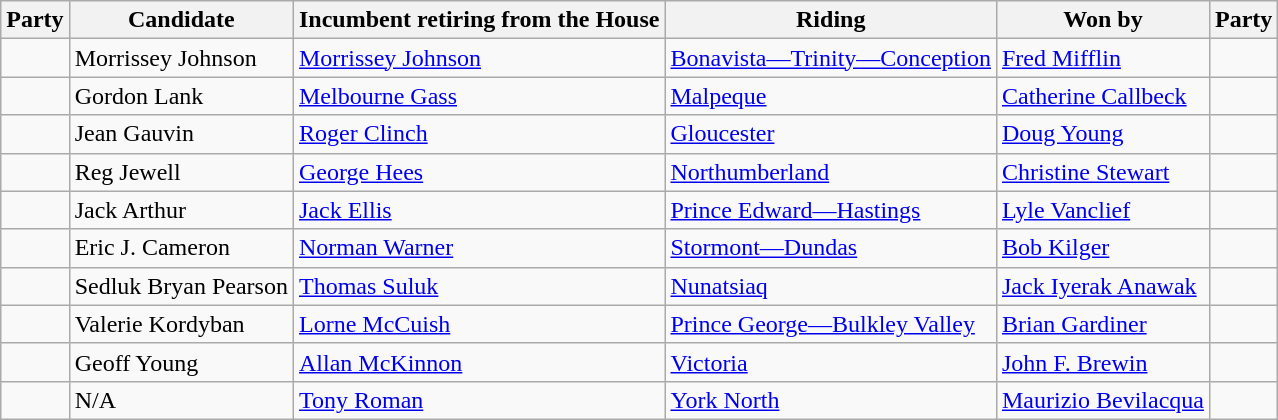<table class="wikitable">
<tr>
<th>Party</th>
<th>Candidate</th>
<th>Incumbent retiring from the House</th>
<th>Riding</th>
<th>Won by</th>
<th>Party</th>
</tr>
<tr>
<td></td>
<td>Morrissey Johnson</td>
<td><a href='#'>Morrissey Johnson</a></td>
<td><a href='#'>Bonavista—Trinity—Conception</a></td>
<td><a href='#'>Fred Mifflin</a></td>
<td></td>
</tr>
<tr>
<td></td>
<td>Gordon Lank</td>
<td><a href='#'>Melbourne Gass</a></td>
<td><a href='#'>Malpeque</a></td>
<td><a href='#'>Catherine Callbeck</a></td>
<td></td>
</tr>
<tr>
<td></td>
<td>Jean Gauvin</td>
<td><a href='#'>Roger Clinch</a></td>
<td><a href='#'>Gloucester</a></td>
<td><a href='#'>Doug Young</a></td>
<td></td>
</tr>
<tr>
<td></td>
<td>Reg Jewell</td>
<td><a href='#'>George Hees</a></td>
<td><a href='#'>Northumberland</a></td>
<td><a href='#'>Christine Stewart</a></td>
<td></td>
</tr>
<tr>
<td></td>
<td>Jack Arthur</td>
<td><a href='#'>Jack Ellis</a></td>
<td><a href='#'>Prince Edward—Hastings</a></td>
<td><a href='#'>Lyle Vanclief</a></td>
<td></td>
</tr>
<tr>
<td></td>
<td>Eric J. Cameron</td>
<td><a href='#'>Norman Warner</a></td>
<td><a href='#'>Stormont—Dundas</a></td>
<td><a href='#'>Bob Kilger</a></td>
<td></td>
</tr>
<tr>
<td></td>
<td>Sedluk Bryan Pearson</td>
<td><a href='#'>Thomas Suluk</a></td>
<td><a href='#'>Nunatsiaq</a></td>
<td><a href='#'>Jack Iyerak Anawak</a></td>
<td></td>
</tr>
<tr>
<td></td>
<td>Valerie Kordyban</td>
<td><a href='#'>Lorne McCuish</a></td>
<td><a href='#'>Prince George—Bulkley Valley</a></td>
<td><a href='#'>Brian Gardiner</a></td>
<td></td>
</tr>
<tr>
<td></td>
<td>Geoff Young</td>
<td><a href='#'>Allan McKinnon</a></td>
<td><a href='#'>Victoria</a></td>
<td><a href='#'>John F. Brewin</a></td>
<td></td>
</tr>
<tr>
<td></td>
<td>N/A</td>
<td><a href='#'>Tony Roman</a></td>
<td><a href='#'>York North</a></td>
<td><a href='#'>Maurizio Bevilacqua</a></td>
<td></td>
</tr>
</table>
